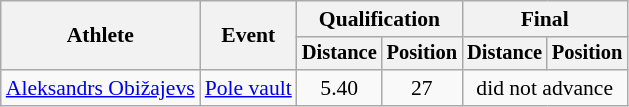<table class=wikitable style="font-size:90%">
<tr>
<th rowspan="2">Athlete</th>
<th rowspan="2">Event</th>
<th colspan="2">Qualification</th>
<th colspan="2">Final</th>
</tr>
<tr style="font-size:95%">
<th>Distance</th>
<th>Position</th>
<th>Distance</th>
<th>Position</th>
</tr>
<tr align=center>
<td align=left><a href='#'>Aleksandrs Obižajevs</a></td>
<td align=left><a href='#'>Pole vault</a></td>
<td>5.40</td>
<td>27</td>
<td colspan=2>did not advance</td>
</tr>
</table>
